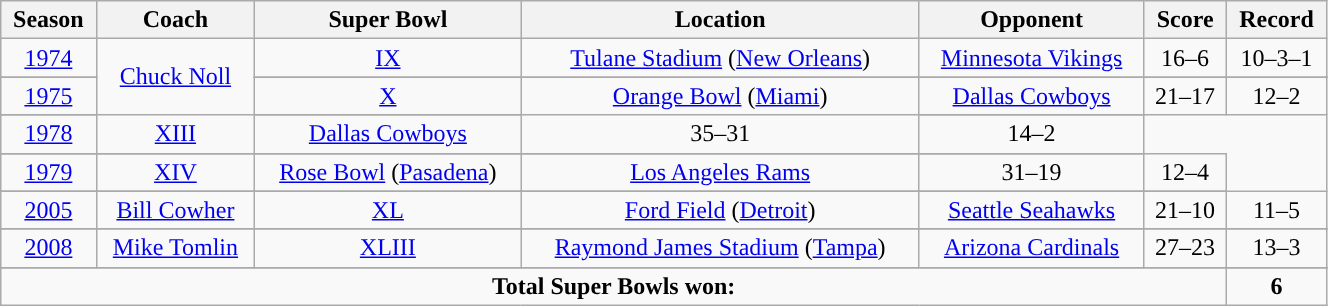<table class="wikitable" style="width:70%;text-align:center">
<tr>
<th>Season</th>
<th>Coach</th>
<th>Super Bowl</th>
<th>Location</th>
<th>Opponent</th>
<th>Score</th>
<th>Record</th>
</tr>
<tr>
<td><a href='#'>1974</a></td>
<td rowspan=4"><a href='#'>Chuck Noll</a></td>
<td><a href='#'>IX</a></td>
<td><a href='#'>Tulane Stadium</a> (<a href='#'>New Orleans</a>)</td>
<td><a href='#'>Minnesota Vikings</a></td>
<td>16–6</td>
<td>10–3–1</td>
</tr>
<tr>
</tr>
<tr>
<td><a href='#'>1975</a></td>
<td><a href='#'>X</a></td>
<td rowspan=2"><a href='#'>Orange Bowl</a> (<a href='#'>Miami</a>)</td>
<td><a href='#'>Dallas Cowboys</a></td>
<td>21–17</td>
<td>12–2</td>
</tr>
<tr>
</tr>
<tr>
<td><a href='#'>1978</a></td>
<td><a href='#'>XIII</a></td>
<td><a href='#'>Dallas Cowboys</a></td>
<td>35–31</td>
<td>14–2</td>
</tr>
<tr>
</tr>
<tr>
<td><a href='#'>1979</a></td>
<td><a href='#'>XIV</a></td>
<td><a href='#'>Rose Bowl</a> (<a href='#'>Pasadena</a>)</td>
<td><a href='#'>Los Angeles Rams</a></td>
<td>31–19</td>
<td>12–4</td>
</tr>
<tr>
</tr>
<tr>
<td><a href='#'>2005</a></td>
<td><a href='#'>Bill Cowher</a></td>
<td><a href='#'>XL</a></td>
<td><a href='#'>Ford Field</a> (<a href='#'>Detroit</a>)</td>
<td><a href='#'>Seattle Seahawks</a></td>
<td>21–10</td>
<td>11–5</td>
</tr>
<tr>
</tr>
<tr>
<td><a href='#'>2008</a></td>
<td><a href='#'>Mike Tomlin</a></td>
<td><a href='#'>XLIII</a></td>
<td><a href='#'>Raymond James Stadium</a> (<a href='#'>Tampa</a>)</td>
<td><a href='#'>Arizona Cardinals</a></td>
<td>27–23</td>
<td>13–3</td>
</tr>
<tr>
</tr>
<tr>
<td colspan="6"><strong>Total Super Bowls won:</strong></td>
<td><strong>6</strong></td>
</tr>
</table>
